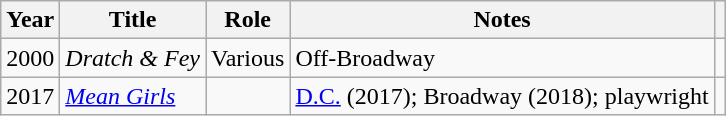<table class="wikitable sortable">
<tr>
<th>Year</th>
<th>Title</th>
<th>Role</th>
<th class="unsortable">Notes</th>
<th class="unsortable"></th>
</tr>
<tr>
<td>2000</td>
<td><em>Dratch & Fey</em></td>
<td>Various</td>
<td>Off-Broadway</td>
<td style="text-align:center;"></td>
</tr>
<tr>
<td>2017</td>
<td><em><a href='#'>Mean Girls</a></em></td>
<td></td>
<td><a href='#'>D.C.</a> (2017); Broadway (2018); playwright</td>
<td style="text-align:center;"></td>
</tr>
</table>
